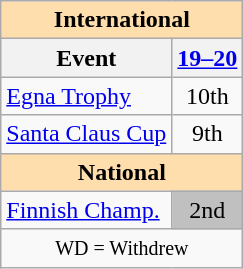<table class="wikitable" style="text-align:center">
<tr>
<th style="background-color: #ffdead; " colspan=3 align=center>International</th>
</tr>
<tr>
<th>Event</th>
<th><a href='#'>19–20</a></th>
</tr>
<tr>
<td align=left><a href='#'>Egna Trophy</a></td>
<td>10th</td>
</tr>
<tr>
<td align=left><a href='#'>Santa Claus Cup</a></td>
<td>9th</td>
</tr>
<tr>
<th style="background-color: #ffdead; " colspan=3 align=center>National</th>
</tr>
<tr>
<td align=left><a href='#'>Finnish Champ.</a></td>
<td bgcolor=silver>2nd</td>
</tr>
<tr>
<td colspan=3 align=center><small> WD = Withdrew </small></td>
</tr>
</table>
